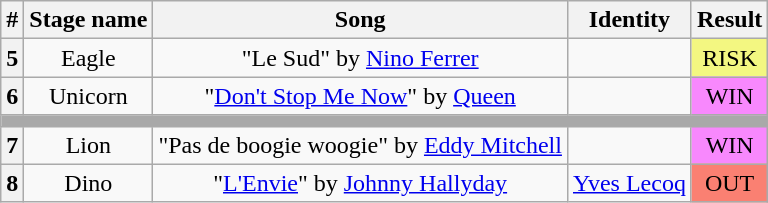<table class="wikitable plainrowheaders" style="text-align: center;">
<tr>
<th>#</th>
<th>Stage name</th>
<th>Song</th>
<th>Identity</th>
<th>Result</th>
</tr>
<tr>
<th>5</th>
<td>Eagle</td>
<td>"Le Sud" by <a href='#'>Nino Ferrer</a></td>
<td></td>
<td bgcolor="#F3F781">RISK</td>
</tr>
<tr>
<th>6</th>
<td>Unicorn</td>
<td>"<a href='#'>Don't Stop Me Now</a>" by <a href='#'>Queen</a></td>
<td></td>
<td bgcolor=#F888FD>WIN</td>
</tr>
<tr>
<td colspan="5" style="background:darkgray"></td>
</tr>
<tr>
<th>7</th>
<td>Lion</td>
<td>"Pas de boogie woogie" by <a href='#'>Eddy Mitchell</a></td>
<td></td>
<td bgcolor=#F888FD>WIN</td>
</tr>
<tr>
<th>8</th>
<td>Dino</td>
<td>"<a href='#'>L'Envie</a>" by <a href='#'>Johnny Hallyday</a></td>
<td><a href='#'>Yves Lecoq</a></td>
<td bgcolor="Salmon">OUT</td>
</tr>
</table>
